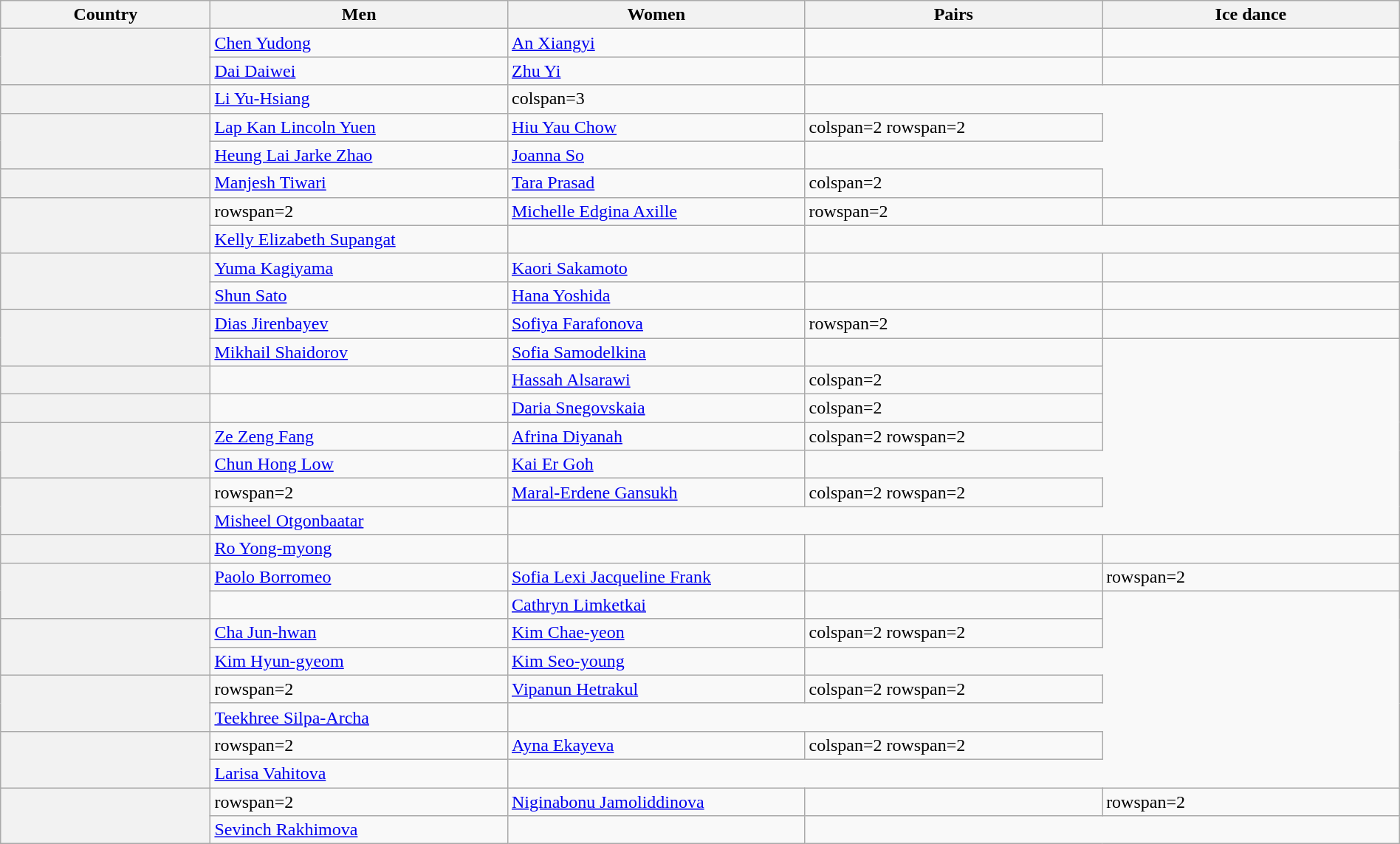<table class="wikitable unsortable" style="text-align:left; width:100%">
<tr>
<th scope=col style="width:15%">Country</th>
<th scope=col style="width:21.25%">Men</th>
<th scope=col style="width:21.25%">Women</th>
<th scope=col style="width:21.25%">Pairs</th>
<th scope=col style="width:21.25%">Ice dance</th>
</tr>
<tr>
<th rowspan=2 scope=row style="text-align:left"></th>
<td><a href='#'>Chen Yudong</a></td>
<td><a href='#'>An Xiangyi</a></td>
<td></td>
<td></td>
</tr>
<tr>
<td><a href='#'>Dai Daiwei</a></td>
<td><a href='#'>Zhu Yi</a></td>
<td></td>
<td></td>
</tr>
<tr>
<th scope=row style="text-align:left"></th>
<td><a href='#'>Li Yu-Hsiang</a></td>
<td>colspan=3 </td>
</tr>
<tr>
<th rowspan=2 scope=row style="text-align:left"></th>
<td><a href='#'>Lap Kan Lincoln Yuen</a></td>
<td><a href='#'>Hiu Yau Chow</a></td>
<td>colspan=2 rowspan=2 </td>
</tr>
<tr>
<td><a href='#'>Heung Lai Jarke Zhao</a></td>
<td><a href='#'>Joanna So</a></td>
</tr>
<tr>
<th scope=row style="text-align:left"></th>
<td><a href='#'>Manjesh Tiwari</a></td>
<td><a href='#'>Tara Prasad</a></td>
<td>colspan=2 </td>
</tr>
<tr>
<th rowspan=2 scope=row style="text-align:left"></th>
<td>rowspan=2 </td>
<td><a href='#'>Michelle Edgina Axille</a></td>
<td>rowspan=2 </td>
<td></td>
</tr>
<tr>
<td><a href='#'>Kelly Elizabeth Supangat</a></td>
<td></td>
</tr>
<tr>
<th rowspan=2 scope=row style="text-align:left"></th>
<td><a href='#'>Yuma Kagiyama</a></td>
<td><a href='#'>Kaori Sakamoto</a></td>
<td></td>
<td></td>
</tr>
<tr>
<td><a href='#'>Shun Sato</a></td>
<td><a href='#'>Hana Yoshida</a></td>
<td></td>
<td></td>
</tr>
<tr>
<th rowspan=2 scope=row style="text-align:left"></th>
<td><a href='#'>Dias Jirenbayev</a></td>
<td><a href='#'>Sofiya Farafonova</a></td>
<td>rowspan=2 </td>
<td></td>
</tr>
<tr>
<td><a href='#'>Mikhail Shaidorov</a></td>
<td><a href='#'>Sofia Samodelkina</a></td>
<td></td>
</tr>
<tr>
<th scope=row style="text-align:left"></th>
<td></td>
<td><a href='#'>Hassah Alsarawi</a></td>
<td>colspan=2 </td>
</tr>
<tr>
<th scope=row style="text-align:left"></th>
<td></td>
<td><a href='#'>Daria Snegovskaia</a></td>
<td>colspan=2 </td>
</tr>
<tr>
<th rowspan=2 scope=row style="text-align:left"></th>
<td><a href='#'>Ze Zeng Fang</a></td>
<td><a href='#'>Afrina Diyanah</a></td>
<td>colspan=2 rowspan=2 </td>
</tr>
<tr>
<td><a href='#'>Chun Hong Low</a></td>
<td><a href='#'>Kai Er Goh</a></td>
</tr>
<tr>
<th rowspan=2 scope=row style="text-align:left"></th>
<td>rowspan=2 </td>
<td><a href='#'>Maral-Erdene Gansukh</a></td>
<td>colspan=2 rowspan=2 </td>
</tr>
<tr>
<td><a href='#'>Misheel Otgonbaatar</a></td>
</tr>
<tr>
<th scope=row style="text-align:left"></th>
<td><a href='#'>Ro Yong-myong</a></td>
<td></td>
<td></td>
<td></td>
</tr>
<tr>
<th rowspan=2 scope=row style="text-align:left"></th>
<td><a href='#'>Paolo Borromeo</a></td>
<td><a href='#'>Sofia Lexi Jacqueline Frank</a></td>
<td></td>
<td>rowspan=2 </td>
</tr>
<tr>
<td></td>
<td><a href='#'>Cathryn Limketkai</a></td>
<td></td>
</tr>
<tr>
<th rowspan=2 scope=row style="text-align:left"></th>
<td><a href='#'>Cha Jun-hwan</a></td>
<td><a href='#'>Kim Chae-yeon</a></td>
<td>colspan=2 rowspan=2 </td>
</tr>
<tr>
<td><a href='#'>Kim Hyun-gyeom</a></td>
<td><a href='#'>Kim Seo-young</a></td>
</tr>
<tr>
<th rowspan=2 scope=row style="text-align:left"></th>
<td>rowspan=2 </td>
<td><a href='#'>Vipanun Hetrakul</a></td>
<td>colspan=2 rowspan=2 </td>
</tr>
<tr>
<td><a href='#'>Teekhree Silpa-Archa</a></td>
</tr>
<tr>
<th rowspan=2 scope=row style="text-align:left"></th>
<td>rowspan=2 </td>
<td><a href='#'>Ayna Ekayeva</a></td>
<td>colspan=2 rowspan=2 </td>
</tr>
<tr>
<td><a href='#'>Larisa Vahitova</a></td>
</tr>
<tr>
<th rowspan=2 scope=row style="text-align:left"></th>
<td>rowspan=2 </td>
<td><a href='#'>Niginabonu Jamoliddinova</a></td>
<td></td>
<td>rowspan=2 </td>
</tr>
<tr>
<td><a href='#'>Sevinch Rakhimova</a></td>
<td></td>
</tr>
</table>
